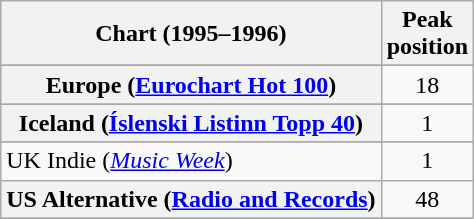<table class="wikitable sortable plainrowheaders" style="text-align:center">
<tr>
<th scope="col">Chart (1995–1996)</th>
<th scope="col">Peak<br>position</th>
</tr>
<tr>
</tr>
<tr>
</tr>
<tr>
</tr>
<tr>
<th scope="row">Europe (<a href='#'>Eurochart Hot 100</a>)</th>
<td align="center">18</td>
</tr>
<tr>
</tr>
<tr>
<th scope="row">Iceland (<a href='#'>Íslenski Listinn Topp 40</a>)</th>
<td align="center">1</td>
</tr>
<tr>
</tr>
<tr>
</tr>
<tr>
</tr>
<tr>
</tr>
<tr>
</tr>
<tr>
</tr>
<tr>
</tr>
<tr>
<td align=left>UK Indie (<em><a href='#'>Music Week</a></em>)</td>
<td align=center>1</td>
</tr>
<tr>
<th scope="row">US Alternative (<a href='#'>Radio and Records</a>)</th>
<td align="center">48</td>
</tr>
<tr>
</tr>
</table>
